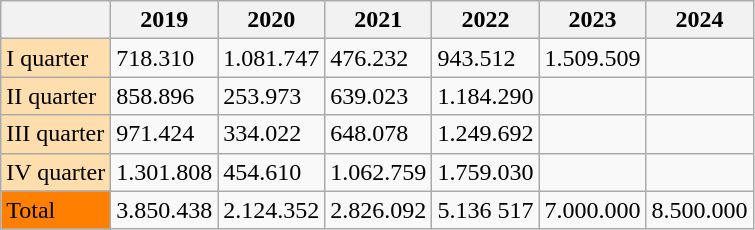<table class="wikitable sortable";>
<tr>
<th></th>
<th>2019</th>
<th>2020</th>
<th>2021</th>
<th>2022</th>
<th>2023</th>
<th>2024</th>
</tr>
<tr>
<td style="background-color:navajowhite">I quarter</td>
<td>718.310</td>
<td>1.081.747</td>
<td>476.232</td>
<td>943.512</td>
<td>1.509.509</td>
</tr>
<tr>
<td style="background-color:navajowhite">II quarter</td>
<td>858.896</td>
<td>253.973</td>
<td>639.023</td>
<td>1.184.290</td>
<td></td>
<td></td>
</tr>
<tr>
<td style="background-color:navajowhite">III quarter</td>
<td>971.424</td>
<td>334.022</td>
<td>648.078</td>
<td>1.249.692</td>
<td></td>
<td></td>
</tr>
<tr>
<td style="background-color:navajowhite">IV quarter</td>
<td>1.301.808</td>
<td>454.610</td>
<td>1.062.759</td>
<td>1.759.030</td>
<td></td>
<td></td>
</tr>
<tr>
<td bgcolor=#FF8000>Total</td>
<td>3.850.438</td>
<td>2.124.352</td>
<td>2.826.092</td>
<td>5.136 517</td>
<td>7.000.000</td>
<td>8.500.000</td>
</tr>
</table>
